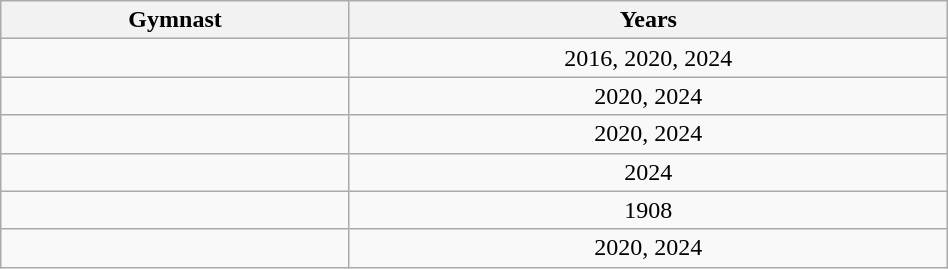<table class="wikitable sortable" width=50% style="text-align:center;">
<tr>
<th>Gymnast</th>
<th>Years</th>
</tr>
<tr>
<td></td>
<td>2016, 2020, 2024</td>
</tr>
<tr>
<td></td>
<td>2020, 2024</td>
</tr>
<tr>
<td></td>
<td>2020, 2024</td>
</tr>
<tr>
<td></td>
<td>2024</td>
</tr>
<tr>
<td></td>
<td>1908</td>
</tr>
<tr>
<td></td>
<td>2020, 2024</td>
</tr>
</table>
